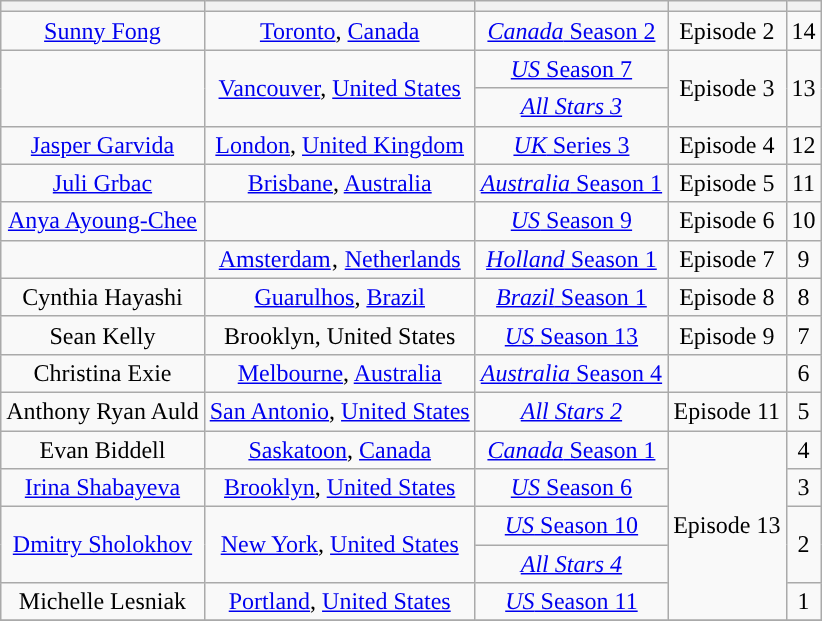<table class="wikitable sortable" style="text-align:center;">
<tr>
<th></th>
<th></th>
<th></th>
<th></th>
<th></th>
</tr>
<tr>
<td><a href='#'>Sunny Fong</a></td>
<td><a href='#'>Toronto</a>, <a href='#'>Canada</a></td>
<td><a href='#'><em>Canada</em> Season 2</a></td>
<td>Episode 2</td>
<td>14</td>
</tr>
<tr>
<td scope="row" rowspan="2"></td>
<td rowspan="2"><a href='#'>Vancouver</a>, <a href='#'>United States</a></td>
<td><a href='#'><em>US</em> Season 7</a></td>
<td rowspan="2">Episode 3</td>
<td rowspan="2">13</td>
</tr>
<tr>
<td><a href='#'><em>All Stars 3</em></a></td>
</tr>
<tr>
<td><a href='#'>Jasper Garvida</a></td>
<td><a href='#'>London</a>, <a href='#'>United Kingdom</a></td>
<td><a href='#'><em>UK</em> Series 3</a></td>
<td>Episode 4</td>
<td>12</td>
</tr>
<tr>
<td><a href='#'>Juli Grbac</a></td>
<td><a href='#'>Brisbane</a>, <a href='#'>Australia</a></td>
<td><a href='#'><em>Australia</em> Season 1</a></td>
<td>Episode 5</td>
<td>11</td>
</tr>
<tr>
<td><a href='#'>Anya Ayoung-Chee</a></td>
<td></td>
<td><a href='#'><em>US</em> Season 9</a></td>
<td>Episode 6</td>
<td>10</td>
</tr>
<tr>
<td></td>
<td><a href='#'>Amsterdam</a>‚ <a href='#'>Netherlands</a></td>
<td><a href='#'><em>Holland</em> Season 1</a></td>
<td>Episode 7</td>
<td>9</td>
</tr>
<tr>
<td>Cynthia Hayashi</td>
<td><a href='#'>Guarulhos</a>, <a href='#'>Brazil</a></td>
<td><a href='#'><em>Brazil</em> Season 1</a></td>
<td>Episode 8</td>
<td>8</td>
</tr>
<tr>
<td>Sean Kelly</td>
<td>Brooklyn, United States</td>
<td><a href='#'><em>US</em> Season 13</a></td>
<td>Episode 9</td>
<td>7</td>
</tr>
<tr>
<td>Christina Exie</td>
<td><a href='#'>Melbourne</a>, <a href='#'>Australia</a></td>
<td><a href='#'><em>Australia</em> Season 4</a></td>
<td></td>
<td>6</td>
</tr>
<tr>
<td>Anthony Ryan Auld</td>
<td><a href='#'>San Antonio</a>, <a href='#'>United States</a></td>
<td><a href='#'><em>All Stars 2</em></a></td>
<td>Episode 11</td>
<td>5</td>
</tr>
<tr>
<td>Evan Biddell</td>
<td><a href='#'>Saskatoon</a>, <a href='#'>Canada</a></td>
<td><a href='#'><em>Canada</em> Season 1</a></td>
<td rowspan="5">Episode 13</td>
<td>4</td>
</tr>
<tr>
<td><a href='#'>Irina Shabayeva</a></td>
<td><a href='#'>Brooklyn</a>, <a href='#'>United States</a></td>
<td><a href='#'><em>US</em> Season 6</a></td>
<td>3</td>
</tr>
<tr>
<td scope="row" rowspan="2"><a href='#'>Dmitry Sholokhov</a></td>
<td rowspan="2"><a href='#'>New York</a>, <a href='#'>United States</a></td>
<td><a href='#'><em>US</em> Season 10</a></td>
<td rowspan="2">2</td>
</tr>
<tr>
<td><a href='#'><em>All Stars 4</em></a></td>
</tr>
<tr>
<td>Michelle Lesniak</td>
<td><a href='#'>Portland</a>, <a href='#'>United States</a></td>
<td><a href='#'><em>US</em> Season 11</a></td>
<td>1</td>
</tr>
<tr>
</tr>
</table>
